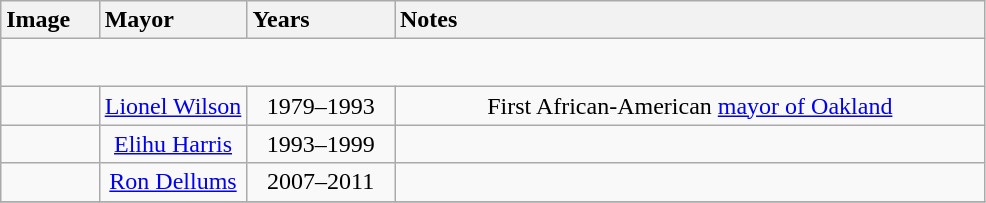<table class="wikitable" style="text-align:center">
<tr>
<th style="text-align:left; width:10%;">Image</th>
<th style="text-align:left; width:15%;">Mayor</th>
<th style="text-align:left; width:15%;">Years</th>
<th style="text-align:left; width:60%;">Notes</th>
</tr>
<tr style="height:2em">
</tr>
<tr>
<td></td>
<td><a href='#'>Lionel Wilson</a></td>
<td>1979–1993</td>
<td>First African-American <a href='#'>mayor of Oakland</a></td>
</tr>
<tr>
<td></td>
<td><a href='#'>Elihu Harris</a></td>
<td>1993–1999</td>
<td></td>
</tr>
<tr>
<td></td>
<td><a href='#'>Ron Dellums</a></td>
<td>2007–2011</td>
<td></td>
</tr>
<tr>
</tr>
</table>
